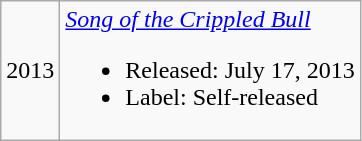<table class="wikitable">
<tr>
<td>2013</td>
<td><em><a href='#'>Song of the Crippled Bull</a></em><br><ul><li>Released: July 17, 2013</li><li>Label: Self-released</li></ul></td>
</tr>
</table>
